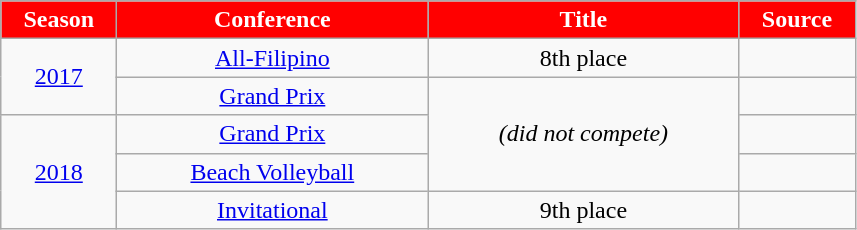<table class="wikitable">
<tr>
<th style="width:70px; background:red; color:white; text-align:center;">Season</th>
<th style="width:200px; background:red; color:white;">Conference</th>
<th style="width:200px; background:red; color:white;">Title</th>
<th style="width:70px; background:red; color:white;">Source</th>
</tr>
<tr align=center>
<td rowspan=2><a href='#'>2017</a></td>
<td><a href='#'>All-Filipino</a></td>
<td>8th place</td>
<td></td>
</tr>
<tr align=center>
<td><a href='#'>Grand Prix</a></td>
<td rowspan=3><em>(did not compete)</em></td>
<td></td>
</tr>
<tr align=center>
<td rowspan=3><a href='#'>2018</a></td>
<td><a href='#'>Grand Prix</a></td>
<td></td>
</tr>
<tr align=center>
<td><a href='#'>Beach Volleyball</a></td>
<td></td>
</tr>
<tr align=center>
<td><a href='#'>Invitational</a></td>
<td>9th place</td>
<td></td>
</tr>
</table>
